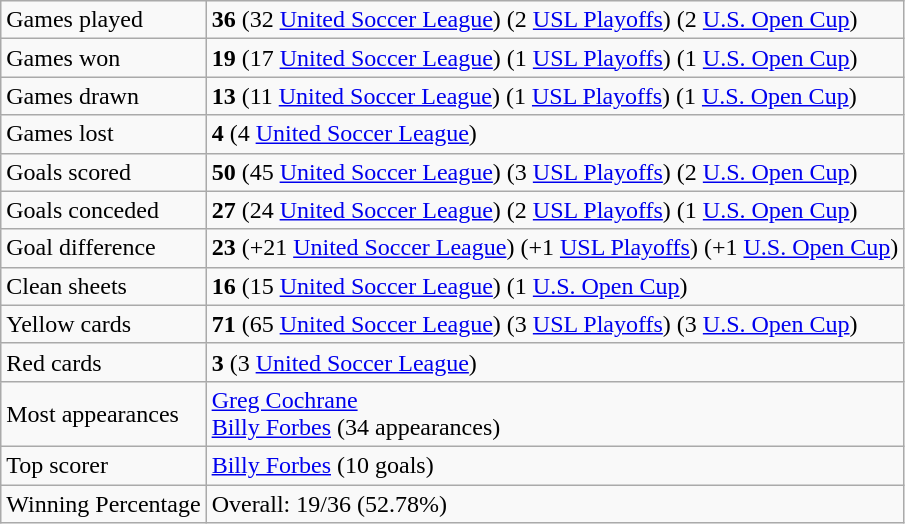<table class="wikitable">
<tr>
<td>Games played</td>
<td><strong>36</strong> (32 <a href='#'>United Soccer League</a>) (2 <a href='#'>USL Playoffs</a>) (2 <a href='#'>U.S. Open Cup</a>)</td>
</tr>
<tr>
<td>Games won</td>
<td><strong>19</strong> (17 <a href='#'>United Soccer League</a>) (1 <a href='#'>USL Playoffs</a>) (1 <a href='#'>U.S. Open Cup</a>)</td>
</tr>
<tr>
<td>Games drawn</td>
<td><strong>13</strong> (11 <a href='#'>United Soccer League</a>) (1 <a href='#'>USL Playoffs</a>) (1 <a href='#'>U.S. Open Cup</a>)</td>
</tr>
<tr>
<td>Games lost</td>
<td><strong>4</strong> (4 <a href='#'>United Soccer League</a>)</td>
</tr>
<tr>
<td>Goals scored</td>
<td><strong>50</strong> (45 <a href='#'>United Soccer League</a>) (3 <a href='#'>USL Playoffs</a>) (2 <a href='#'>U.S. Open Cup</a>)</td>
</tr>
<tr>
<td>Goals conceded</td>
<td><strong>27</strong> (24 <a href='#'>United Soccer League</a>) (2 <a href='#'>USL Playoffs</a>) (1 <a href='#'>U.S. Open Cup</a>)</td>
</tr>
<tr>
<td>Goal difference</td>
<td><strong>23</strong> (+21 <a href='#'>United Soccer League</a>) (+1 <a href='#'>USL Playoffs</a>) (+1 <a href='#'>U.S. Open Cup</a>)</td>
</tr>
<tr>
<td>Clean sheets</td>
<td><strong>16</strong> (15 <a href='#'>United Soccer League</a>) (1 <a href='#'>U.S. Open Cup</a>)</td>
</tr>
<tr>
<td>Yellow cards</td>
<td><strong>71</strong> (65 <a href='#'>United Soccer League</a>) (3 <a href='#'>USL Playoffs</a>) (3 <a href='#'>U.S. Open Cup</a>)</td>
</tr>
<tr>
<td>Red cards</td>
<td><strong>3</strong>  (3 <a href='#'>United Soccer League</a>)</td>
</tr>
<tr>
<td>Most appearances</td>
<td> <a href='#'>Greg Cochrane</a> <br>  <a href='#'>Billy Forbes</a> (34 appearances)</td>
</tr>
<tr>
<td>Top scorer</td>
<td> <a href='#'>Billy Forbes</a> (10 goals)</td>
</tr>
<tr>
<td>Winning Percentage</td>
<td>Overall: 19/36 (52.78%)</td>
</tr>
</table>
